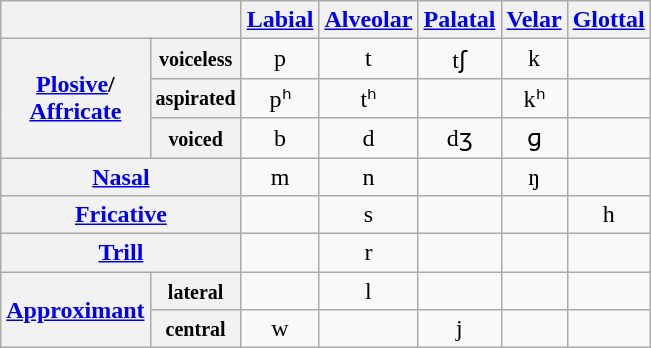<table class="wikitable" style="text-align:center">
<tr>
<th colspan="2"></th>
<th><a href='#'>Labial</a></th>
<th><a href='#'>Alveolar</a></th>
<th><a href='#'>Palatal</a></th>
<th><a href='#'>Velar</a></th>
<th><a href='#'>Glottal</a></th>
</tr>
<tr>
<th rowspan="3"><a href='#'>Plosive</a>/<br><a href='#'>Affricate</a></th>
<th><small>voiceless</small></th>
<td>p</td>
<td>t</td>
<td>tʃ</td>
<td>k</td>
<td></td>
</tr>
<tr>
<th><small>aspirated</small></th>
<td>pʰ</td>
<td>tʰ</td>
<td></td>
<td>kʰ</td>
<td></td>
</tr>
<tr>
<th><small>voiced</small></th>
<td>b</td>
<td>d</td>
<td>dʒ</td>
<td>ɡ</td>
<td></td>
</tr>
<tr>
<th colspan="2"><a href='#'>Nasal</a></th>
<td>m</td>
<td>n</td>
<td></td>
<td>ŋ</td>
<td></td>
</tr>
<tr>
<th colspan="2"><a href='#'>Fricative</a></th>
<td></td>
<td>s</td>
<td></td>
<td></td>
<td>h</td>
</tr>
<tr>
<th colspan="2"><a href='#'>Trill</a></th>
<td></td>
<td>r</td>
<td></td>
<td></td>
<td></td>
</tr>
<tr>
<th rowspan="2"><a href='#'>Approximant</a></th>
<th><small>lateral</small></th>
<td></td>
<td>l</td>
<td></td>
<td></td>
<td></td>
</tr>
<tr>
<th><small>central</small></th>
<td>w</td>
<td></td>
<td>j</td>
<td></td>
<td></td>
</tr>
</table>
